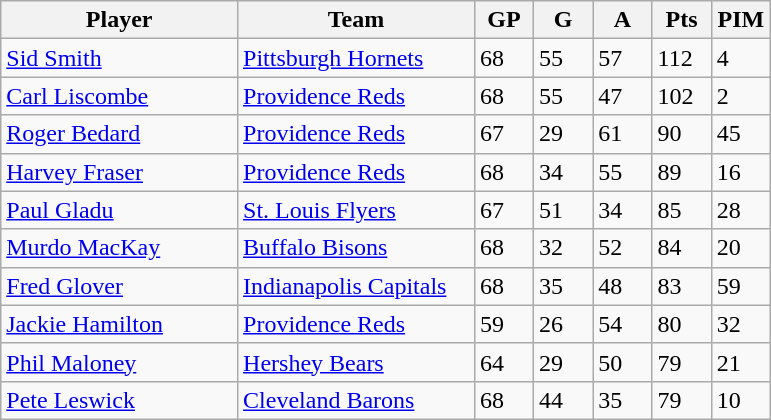<table class="wikitable">
<tr>
<th bgcolor="#DDDDFF" width="30%">Player</th>
<th bgcolor="#DDDDFF" width="30%">Team</th>
<th bgcolor="#DDDDFF" width="7.5%">GP</th>
<th bgcolor="#DDDDFF" width="7.5%">G</th>
<th bgcolor="#DDDDFF" width="7.5%">A</th>
<th bgcolor="#DDDDFF" width="7.5%">Pts</th>
<th bgcolor="#DDDDFF" width="7.5%">PIM</th>
</tr>
<tr>
<td><a href='#'>Sid Smith</a></td>
<td><a href='#'>Pittsburgh Hornets</a></td>
<td>68</td>
<td>55</td>
<td>57</td>
<td>112</td>
<td>4</td>
</tr>
<tr>
<td><a href='#'>Carl Liscombe</a></td>
<td><a href='#'>Providence Reds</a></td>
<td>68</td>
<td>55</td>
<td>47</td>
<td>102</td>
<td>2</td>
</tr>
<tr>
<td><a href='#'>Roger Bedard</a></td>
<td><a href='#'>Providence Reds</a></td>
<td>67</td>
<td>29</td>
<td>61</td>
<td>90</td>
<td>45</td>
</tr>
<tr>
<td><a href='#'>Harvey Fraser</a></td>
<td><a href='#'>Providence Reds</a></td>
<td>68</td>
<td>34</td>
<td>55</td>
<td>89</td>
<td>16</td>
</tr>
<tr>
<td><a href='#'>Paul Gladu</a></td>
<td><a href='#'>St. Louis Flyers</a></td>
<td>67</td>
<td>51</td>
<td>34</td>
<td>85</td>
<td>28</td>
</tr>
<tr>
<td><a href='#'>Murdo MacKay</a></td>
<td><a href='#'>Buffalo Bisons</a></td>
<td>68</td>
<td>32</td>
<td>52</td>
<td>84</td>
<td>20</td>
</tr>
<tr>
<td><a href='#'>Fred Glover</a></td>
<td><a href='#'>Indianapolis Capitals</a></td>
<td>68</td>
<td>35</td>
<td>48</td>
<td>83</td>
<td>59</td>
</tr>
<tr>
<td><a href='#'>Jackie Hamilton</a></td>
<td><a href='#'>Providence Reds</a></td>
<td>59</td>
<td>26</td>
<td>54</td>
<td>80</td>
<td>32</td>
</tr>
<tr>
<td><a href='#'>Phil Maloney</a></td>
<td><a href='#'>Hershey Bears</a></td>
<td>64</td>
<td>29</td>
<td>50</td>
<td>79</td>
<td>21</td>
</tr>
<tr>
<td><a href='#'>Pete Leswick</a></td>
<td><a href='#'>Cleveland Barons</a></td>
<td>68</td>
<td>44</td>
<td>35</td>
<td>79</td>
<td>10</td>
</tr>
</table>
